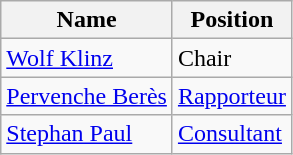<table class="wikitable">
<tr>
<th>Name</th>
<th>Position</th>
</tr>
<tr>
<td><a href='#'>Wolf Klinz</a></td>
<td>Chair</td>
</tr>
<tr>
<td><a href='#'>Pervenche Berès</a></td>
<td><a href='#'>Rapporteur</a></td>
</tr>
<tr>
<td><a href='#'>Stephan Paul</a></td>
<td><a href='#'>Consultant</a></td>
</tr>
</table>
